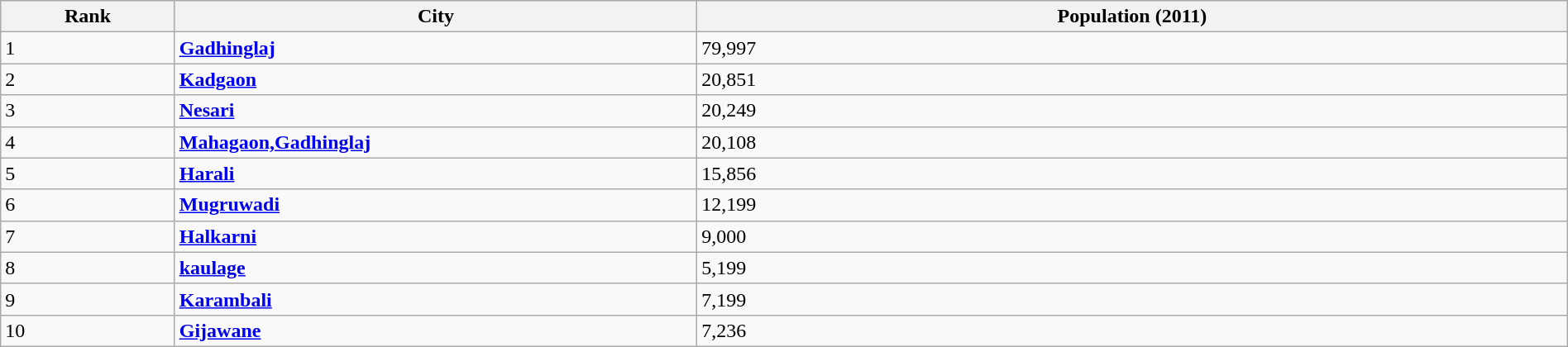<table class="wikitable sortable" style="width:100%;" style="text-align:center;">
<tr>
<th width=5%>Rank</th>
<th style="width:15%;">City</th>
<th style="width:25%;">Population (2011)</th>
</tr>
<tr>
<td>1</td>
<td><strong><a href='#'>Gadhinglaj</a></strong></td>
<td>79,997</td>
</tr>
<tr>
<td>2</td>
<td><strong><a href='#'>Kadgaon</a></strong></td>
<td>20,851</td>
</tr>
<tr>
<td>3</td>
<td><strong><a href='#'>Nesari</a></strong></td>
<td>20,249</td>
</tr>
<tr>
<td>4</td>
<td><strong><a href='#'>Mahagaon,Gadhinglaj</a></strong></td>
<td>20,108</td>
</tr>
<tr>
<td>5</td>
<td><strong><a href='#'>Harali</a></strong></td>
<td>15,856</td>
</tr>
<tr>
<td>6</td>
<td><strong><a href='#'>Mugruwadi</a></strong></td>
<td>12,199</td>
</tr>
<tr>
<td>7</td>
<td><strong><a href='#'>Halkarni</a></strong></td>
<td>9,000</td>
</tr>
<tr>
<td>8</td>
<td><strong><a href='#'>kaulage</a></strong></td>
<td>5,199</td>
</tr>
<tr>
<td>9</td>
<td><strong><a href='#'>Karambali</a></strong></td>
<td>7,199</td>
</tr>
<tr>
<td>10</td>
<td><strong><a href='#'>Gijawane</a></strong></td>
<td>7,236</td>
</tr>
</table>
